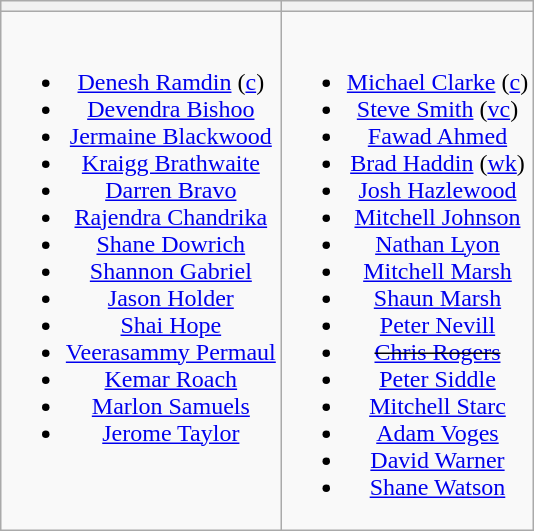<table class="wikitable" style="text-align:center; margin:0 auto">
<tr>
<th></th>
<th></th>
</tr>
<tr style="vertical-align:top">
<td><br><ul><li><a href='#'>Denesh Ramdin</a> (<a href='#'>c</a>)</li><li><a href='#'>Devendra Bishoo</a></li><li><a href='#'>Jermaine Blackwood</a></li><li><a href='#'>Kraigg Brathwaite</a></li><li><a href='#'>Darren Bravo</a></li><li><a href='#'>Rajendra Chandrika</a></li><li><a href='#'>Shane Dowrich</a></li><li><a href='#'>Shannon Gabriel</a></li><li><a href='#'>Jason Holder</a></li><li><a href='#'>Shai Hope</a></li><li><a href='#'>Veerasammy Permaul</a></li><li><a href='#'>Kemar Roach</a></li><li><a href='#'>Marlon Samuels</a></li><li><a href='#'>Jerome Taylor</a></li></ul></td>
<td><br><ul><li><a href='#'>Michael Clarke</a> (<a href='#'>c</a>)</li><li><a href='#'>Steve Smith</a> (<a href='#'>vc</a>)</li><li><a href='#'>Fawad Ahmed</a></li><li><a href='#'>Brad Haddin</a> (<a href='#'>wk</a>)</li><li><a href='#'>Josh Hazlewood</a></li><li><a href='#'>Mitchell Johnson</a></li><li><a href='#'>Nathan Lyon</a></li><li><a href='#'>Mitchell Marsh</a></li><li><a href='#'>Shaun Marsh</a></li><li><a href='#'>Peter Nevill</a></li><li><s><a href='#'>Chris Rogers</a></s></li><li><a href='#'>Peter Siddle</a></li><li><a href='#'>Mitchell Starc</a></li><li><a href='#'>Adam Voges</a></li><li><a href='#'>David Warner</a></li><li><a href='#'>Shane Watson</a></li></ul></td>
</tr>
</table>
